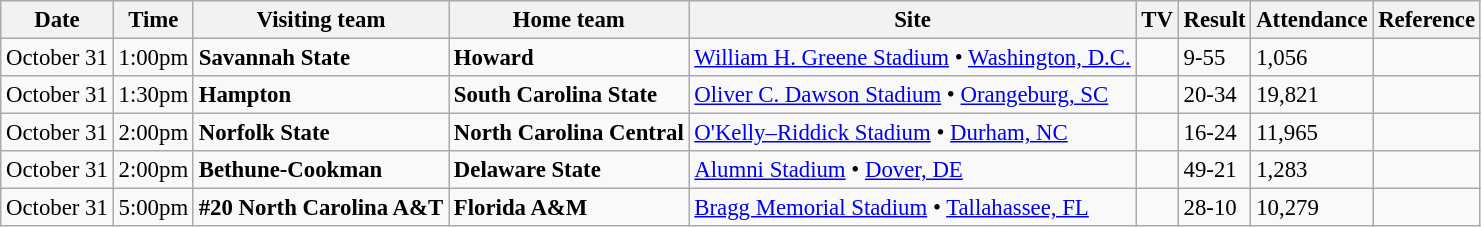<table class="wikitable" style="font-size:95%;">
<tr>
<th>Date</th>
<th>Time</th>
<th>Visiting team</th>
<th>Home team</th>
<th>Site</th>
<th>TV</th>
<th>Result</th>
<th>Attendance</th>
<th class="unsortable">Reference</th>
</tr>
<tr bgcolor=>
<td>October 31</td>
<td>1:00pm</td>
<td><strong>Savannah State</strong></td>
<td><strong>Howard</strong></td>
<td><a href='#'>William H. Greene Stadium</a> • <a href='#'>Washington, D.C.</a></td>
<td></td>
<td>9-55</td>
<td>1,056</td>
<td></td>
</tr>
<tr bgcolor=>
<td>October 31</td>
<td>1:30pm</td>
<td><strong>Hampton</strong></td>
<td><strong>South Carolina State</strong></td>
<td><a href='#'>Oliver C. Dawson Stadium</a> • <a href='#'>Orangeburg, SC</a></td>
<td></td>
<td>20-34</td>
<td>19,821</td>
<td></td>
</tr>
<tr bgcolor=>
<td>October 31</td>
<td>2:00pm</td>
<td><strong>Norfolk State</strong></td>
<td><strong>North Carolina Central</strong></td>
<td><a href='#'>O'Kelly–Riddick Stadium</a> • <a href='#'>Durham, NC</a></td>
<td></td>
<td>16-24</td>
<td>11,965</td>
<td></td>
</tr>
<tr bgcolor=>
<td>October 31</td>
<td>2:00pm</td>
<td><strong>Bethune-Cookman</strong></td>
<td><strong>Delaware State</strong></td>
<td><a href='#'>Alumni Stadium</a> • <a href='#'>Dover, DE</a></td>
<td></td>
<td>49-21</td>
<td>1,283</td>
<td></td>
</tr>
<tr bgcolor=>
<td>October 31</td>
<td>5:00pm</td>
<td><strong>#20 North Carolina A&T</strong></td>
<td><strong>Florida A&M</strong></td>
<td><a href='#'>Bragg Memorial Stadium</a> • <a href='#'>Tallahassee, FL</a></td>
<td></td>
<td>28-10</td>
<td>10,279</td>
<td></td>
</tr>
</table>
